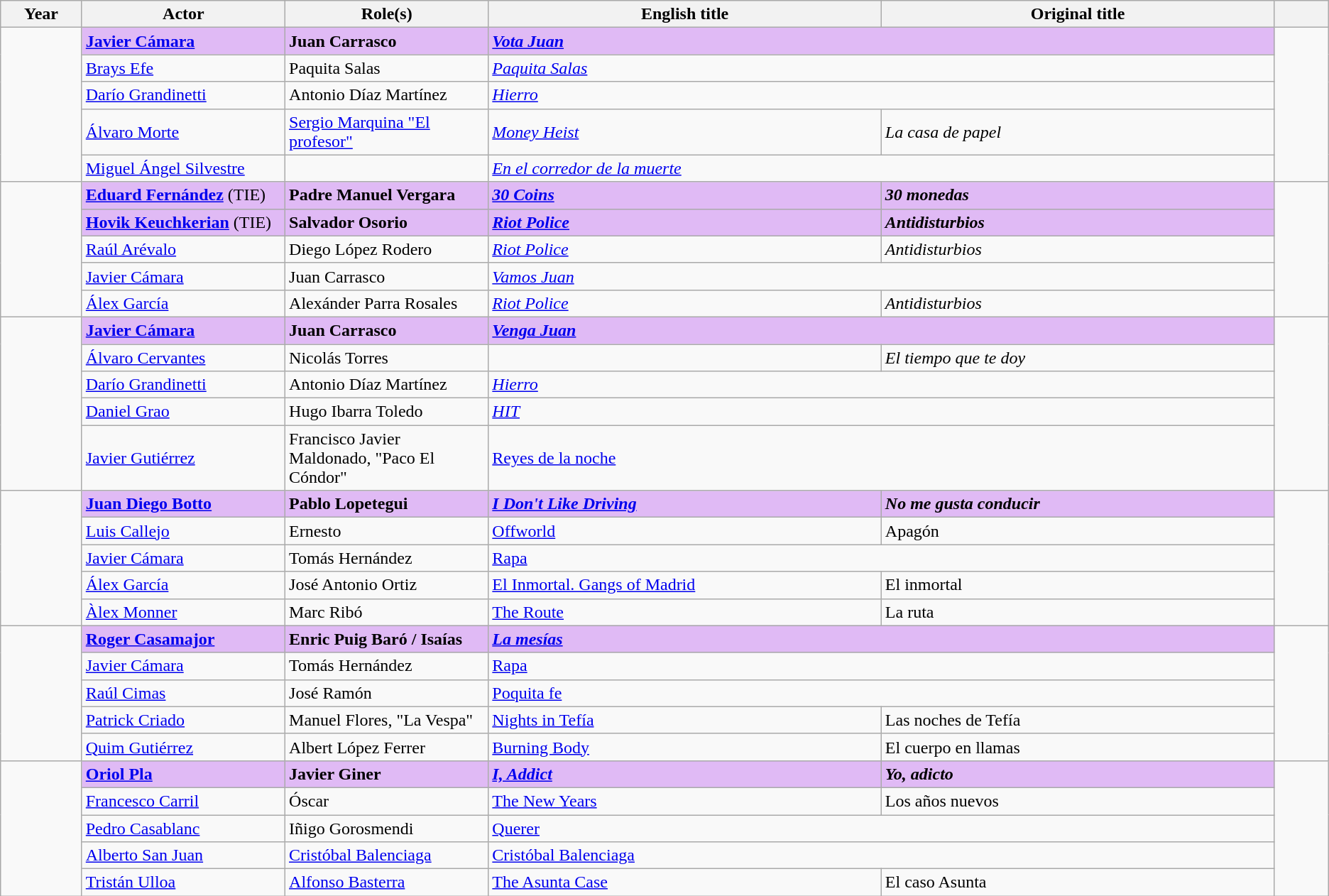<table class="wikitable sortable" style="text-align:left;">
<tr>
<th scope="col" style="width:6%;">Year</th>
<th scope="col" style="width:15%;">Actor</th>
<th scope="col" style="width:15%;">Role(s)</th>
<th scope="col" style="width:29%;">English title</th>
<th scope="col" style="width:29%;">Original title</th>
<th scope="col" style="width:4%;"></th>
</tr>
<tr>
<td rowspan = "5"></td>
<td bgcolor = "#E0BAf5"><strong><a href='#'>Javier Cámara</a> </strong></td>
<td bgcolor = "#E0BAf5"><strong>Juan Carrasco</strong></td>
<td colspan="2" bgcolor = "#E0BAf5"><strong><em><a href='#'>Vota Juan</a></em></strong></td>
<td rowspan = "5"></td>
</tr>
<tr>
<td><a href='#'>Brays Efe</a></td>
<td>Paquita Salas</td>
<td colspan="2"><em><a href='#'>Paquita Salas</a></em></td>
</tr>
<tr>
<td><a href='#'>Darío Grandinetti</a></td>
<td>Antonio Díaz Martínez</td>
<td colspan="2"><em><a href='#'>Hierro</a></em></td>
</tr>
<tr>
<td><a href='#'>Álvaro Morte</a></td>
<td><a href='#'>Sergio Marquina "El profesor"</a></td>
<td><em><a href='#'>Money Heist</a></em></td>
<td><em>La casa de papel</em></td>
</tr>
<tr>
<td><a href='#'>Miguel Ángel Silvestre</a></td>
<td></td>
<td colspan="2"><em><a href='#'>En el corredor de la muerte</a></em></td>
</tr>
<tr>
<td rowspan = "5"></td>
<td bgcolor = "#E0BAf5"><strong><a href='#'>Eduard Fernández</a> </strong> (TIE)</td>
<td bgcolor = "#E0BAf5"><strong>Padre Manuel Vergara</strong></td>
<td bgcolor = "#E0BAf5"><strong><em><a href='#'>30 Coins</a></em></strong></td>
<td bgcolor = "#E0BAf5"><strong><em>30 monedas</em></strong></td>
<td rowspan = "5"></td>
</tr>
<tr>
<td bgcolor = "#E0BAf5"><strong><a href='#'>Hovik Keuchkerian</a> </strong> (TIE)</td>
<td bgcolor = "#E0BAf5"><strong>Salvador Osorio</strong></td>
<td bgcolor = "#E0BAf5"><strong><em><a href='#'>Riot Police</a></em></strong></td>
<td bgcolor = "#E0BAf5"><strong><em>Antidisturbios</em></strong></td>
</tr>
<tr>
<td><a href='#'>Raúl Arévalo</a></td>
<td>Diego López Rodero</td>
<td><em><a href='#'>Riot Police</a></em></td>
<td><em>Antidisturbios</em></td>
</tr>
<tr>
<td><a href='#'>Javier Cámara</a></td>
<td>Juan Carrasco</td>
<td colspan="2"><em><a href='#'>Vamos Juan</a></em></td>
</tr>
<tr>
<td><a href='#'>Álex García</a></td>
<td>Alexánder Parra Rosales</td>
<td><em><a href='#'>Riot Police</a></em></td>
<td><em>Antidisturbios</em></td>
</tr>
<tr>
<td rowspan = "5"></td>
<td bgcolor = "#E0BAf5"><strong><a href='#'>Javier Cámara</a> </strong></td>
<td bgcolor = "#E0BAf5"><strong>Juan Carrasco</strong></td>
<td colspan="2" bgcolor = "#E0BAf5"><strong><em><a href='#'>Venga Juan</a></em></strong></td>
<td rowspan = "5"></td>
</tr>
<tr>
<td><a href='#'>Álvaro Cervantes</a></td>
<td>Nicolás Torres</td>
<td><em></em></td>
<td><em>El tiempo que te doy</em></td>
</tr>
<tr>
<td><a href='#'>Darío Grandinetti</a></td>
<td>Antonio Díaz Martínez</td>
<td colspan="2"><em><a href='#'>Hierro</a></em></td>
</tr>
<tr>
<td><a href='#'>Daniel Grao</a></td>
<td>Hugo Ibarra Toledo</td>
<td colspan="2"><em><a href='#'>HIT</a></em> <em></td>
</tr>
<tr>
<td><a href='#'>Javier Gutiérrez</a></td>
<td>Francisco Javier Maldonado, "Paco El Cóndor"</td>
<td colspan="2"></em><a href='#'>Reyes de la noche</a><em></td>
</tr>
<tr>
<td rowspan = "5"></td>
<td bgcolor = "#E0BAf5"><strong><a href='#'>Juan Diego Botto</a> </strong></td>
<td bgcolor = "#E0BAf5"><strong>Pablo Lopetegui</strong></td>
<td bgcolor = "#E0BAf5"><strong><em><a href='#'>I Don't Like Driving</a></em></strong></td>
<td bgcolor = "#E0BAf5"><strong><em>No me gusta conducir</em></strong></td>
<td rowspan = "5"></td>
</tr>
<tr>
<td><a href='#'>Luis Callejo</a></td>
<td>Ernesto</td>
<td></em><a href='#'>Offworld</a><em></td>
<td></em>Apagón<em></td>
</tr>
<tr>
<td><a href='#'>Javier Cámara</a></td>
<td>Tomás Hernández</td>
<td colspan="2"></em><a href='#'>Rapa</a><em></td>
</tr>
<tr>
<td><a href='#'>Álex García</a></td>
<td>José Antonio Ortiz</td>
<td></em><a href='#'>El Inmortal. Gangs of Madrid</a><em></td>
<td></em>El inmortal<em></td>
</tr>
<tr>
<td><a href='#'>Àlex Monner</a></td>
<td>Marc Ribó</td>
<td></em><a href='#'>The Route</a><em></td>
<td></em>La ruta<em></td>
</tr>
<tr>
<td rowspan = "5"></td>
<td bgcolor = "#E0BAf5"><strong><a href='#'>Roger Casamajor</a> </strong></td>
<td bgcolor = "#E0BAf5"><strong>Enric Puig Baró / Isaías</strong></td>
<td colspan="2" bgcolor = "#E0BAf5"><strong><em><a href='#'>La mesías</a></em></strong></td>
<td rowspan = "5"></td>
</tr>
<tr>
<td><a href='#'>Javier Cámara</a></td>
<td>Tomás Hernández</td>
<td colspan="2"></em><a href='#'>Rapa</a><em></td>
</tr>
<tr>
<td><a href='#'>Raúl Cimas</a></td>
<td>José Ramón</td>
<td colspan="2"></em><a href='#'>Poquita fe</a><em></td>
</tr>
<tr>
<td><a href='#'>Patrick Criado</a></td>
<td>Manuel Flores, "La Vespa"</td>
<td></em><a href='#'>Nights in Tefía</a><em></td>
<td></em>Las noches de Tefía<em></td>
</tr>
<tr>
<td><a href='#'>Quim Gutiérrez</a></td>
<td>Albert López Ferrer</td>
<td></em><a href='#'>Burning Body</a><em></td>
<td></em>El cuerpo en llamas<em></td>
</tr>
<tr>
<td rowspan = "5"></td>
<td bgcolor = "#E0BAf5"><strong><a href='#'>Oriol Pla</a> </strong></td>
<td bgcolor = "#E0BAf5"><strong>Javier Giner</strong></td>
<td bgcolor = "#E0BAf5"><strong><em><a href='#'>I, Addict</a></em></strong></td>
<td bgcolor = "#E0BAf5"><strong><em>Yo, adicto</em></strong></td>
<td rowspan = "5"></td>
</tr>
<tr>
<td><a href='#'>Francesco Carril</a></td>
<td>Óscar</td>
<td></em><a href='#'>The New Years</a><em></td>
<td></em>Los años nuevos<em></td>
</tr>
<tr>
<td><a href='#'>Pedro Casablanc</a></td>
<td>Iñigo Gorosmendi</td>
<td colspan = "2"></em><a href='#'>Querer</a><em></td>
</tr>
<tr>
<td><a href='#'>Alberto San Juan</a></td>
<td><a href='#'>Cristóbal Balenciaga</a></td>
<td colspan = "2"></em><a href='#'>Cristóbal Balenciaga</a><em></td>
</tr>
<tr>
<td><a href='#'>Tristán Ulloa</a></td>
<td><a href='#'>Alfonso Basterra</a></td>
<td></em><a href='#'>The Asunta Case</a><em></td>
<td></em>El caso Asunta<em></td>
</tr>
</table>
